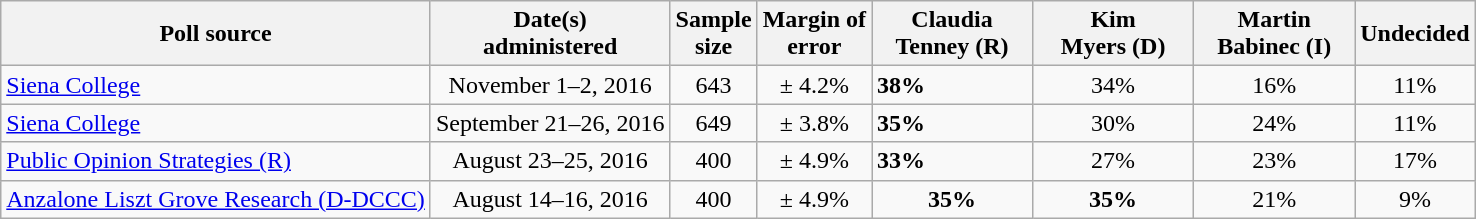<table class="wikitable">
<tr>
<th>Poll source</th>
<th>Date(s)<br>administered</th>
<th>Sample<br>size</th>
<th>Margin of<br>error</th>
<th style="width:100px;">Claudia<br>Tenney (R)</th>
<th style="width:100px;">Kim<br>Myers (D)</th>
<th style="width:100px;">Martin<br>Babinec (I)</th>
<th>Undecided</th>
</tr>
<tr>
<td><a href='#'>Siena College</a></td>
<td align=center>November 1–2, 2016</td>
<td align=center>643</td>
<td align=center>± 4.2%</td>
<td><strong>38%</strong></td>
<td align=center>34%</td>
<td align=center>16%</td>
<td align=center>11%</td>
</tr>
<tr>
<td><a href='#'>Siena College</a></td>
<td align=center>September 21–26, 2016</td>
<td align=center>649</td>
<td align=center>± 3.8%</td>
<td><strong>35%</strong></td>
<td align=center>30%</td>
<td align=center>24%</td>
<td align=center>11%</td>
</tr>
<tr>
<td><a href='#'>Public Opinion Strategies (R)</a></td>
<td align=center>August 23–25, 2016</td>
<td align=center>400</td>
<td align=center>± 4.9%</td>
<td><strong>33%</strong></td>
<td align=center>27%</td>
<td align=center>23%</td>
<td align=center>17%</td>
</tr>
<tr>
<td><a href='#'>Anzalone Liszt Grove Research (D-DCCC)</a></td>
<td align=center>August 14–16, 2016</td>
<td align=center>400</td>
<td align=center>± 4.9%</td>
<td align=center><strong>35%</strong></td>
<td align=center><strong>35%</strong></td>
<td align=center>21%</td>
<td align=center>9%</td>
</tr>
</table>
